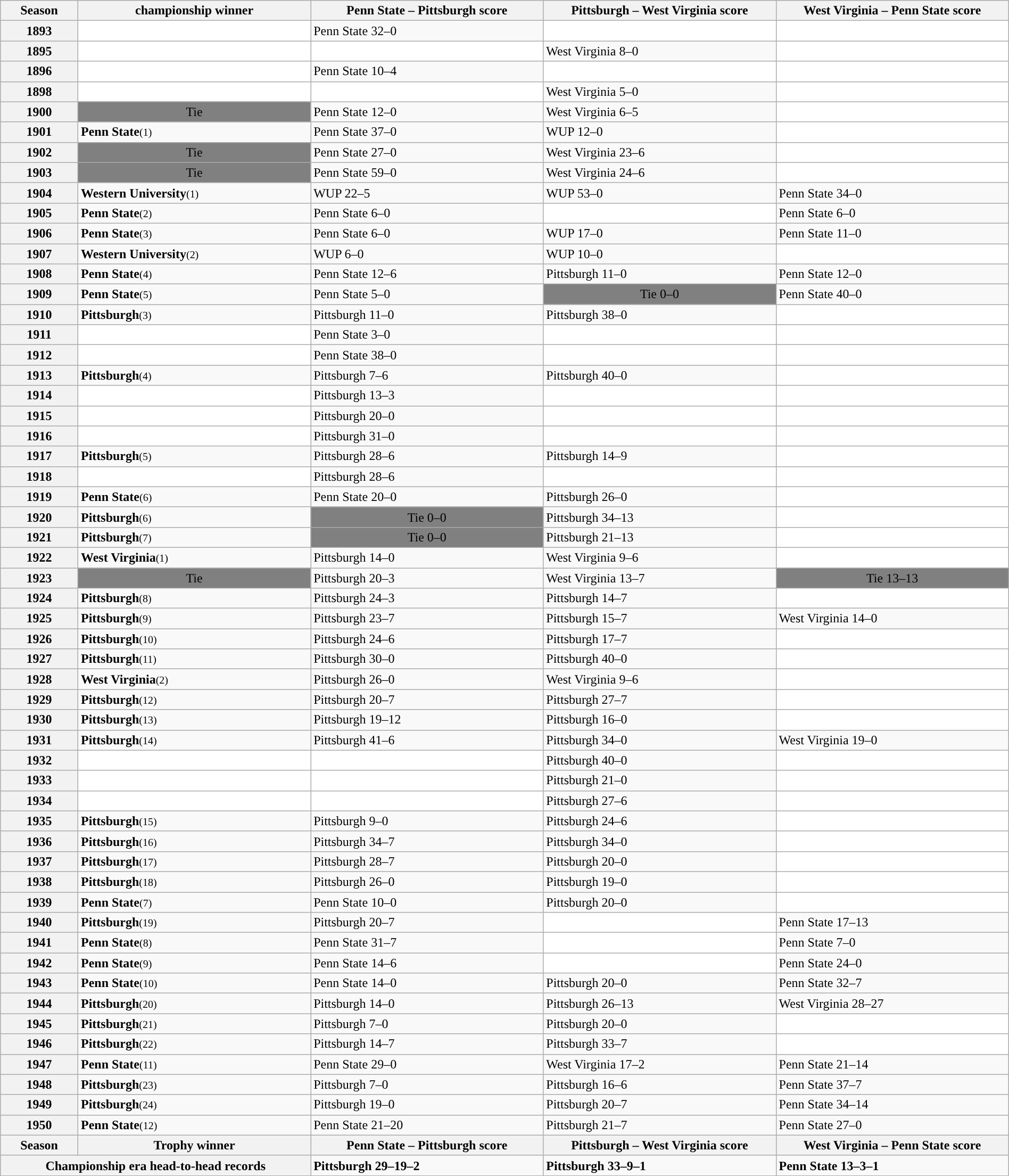<table class="wikitable" width="100%" style="margin: 1em auto 1em auto">
<tr>
<th width="5%">Season</th>
<th width="15%">championship winner</th>
<th width="15%">Penn State – Pittsburgh score</th>
<th width="15%">Pittsburgh – West Virginia score</th>
<th width="15%">West Virginia – Penn State score</th>
</tr>
<tr>
<th>1893</th>
<td style="background: white; color: black; text-align:center;"></td>
<td>Penn State 32–0</td>
<td style="background: white; color: black; text-align:center;"></td>
<td style="background: white; color: black; text-align:center;"></td>
</tr>
<tr>
<th>1895</th>
<td style="background: white; color: black; text-align:center;"></td>
<td style="background: white; color: black; text-align:center;"></td>
<td>West Virginia 8–0</td>
<td style="background: white; color: black; text-align:center;"></td>
</tr>
<tr>
<th>1896</th>
<td style="background: white; color: black; text-align:center;"></td>
<td>Penn State 10–4</td>
<td style="background: white; color: black; text-align:center;"></td>
<td style="background: white; color: black; text-align:center;"></td>
</tr>
<tr>
<th>1898</th>
<td style="background: white; color: black; text-align:center;"></td>
<td style="background: white; color: black; text-align:center;"></td>
<td>West Virginia 5–0</td>
<td style="background: white; color: black; text-align:center;"></td>
</tr>
<tr>
<th>1900</th>
<td style="background: gray; color: black; text-align:center;">Tie</td>
<td>Penn State 12–0</td>
<td>West Virginia 6–5</td>
<td style="background: white; color: black; text-align:center;"></td>
</tr>
<tr>
<th>1901</th>
<td><strong>Penn State</strong><small>(1)</small></td>
<td>Penn State 37–0</td>
<td>WUP 12–0</td>
<td style="background: white; color: black; text-align:center;"></td>
</tr>
<tr>
<th>1902</th>
<td style="background: gray; color: black; text-align:center;">Tie</td>
<td>Penn State 27–0</td>
<td>West Virginia 23–6</td>
<td style="background: white; color: black; text-align:center;"></td>
</tr>
<tr>
<th>1903</th>
<td style="background: gray; color: black; text-align:center;">Tie</td>
<td>Penn State 59–0</td>
<td>West Virginia 24–6</td>
<td style="background: white; color: black; text-align:center;"></td>
</tr>
<tr>
<th>1904</th>
<td><strong>Western University</strong><small>(1)</small></td>
<td>WUP 22–5</td>
<td>WUP 53–0</td>
<td>Penn State 34–0</td>
</tr>
<tr>
<th>1905</th>
<td><strong>Penn State</strong><small>(2)</small></td>
<td>Penn State 6–0</td>
<td style="background: white; color: black; text-align:center;"></td>
<td>Penn State 6–0</td>
</tr>
<tr>
<th>1906</th>
<td><strong>Penn State</strong><small>(3)</small></td>
<td>Penn State 6–0</td>
<td>WUP 17–0</td>
<td>Penn State 11–0</td>
</tr>
<tr>
<th>1907</th>
<td><strong>Western University</strong><small>(2)</small></td>
<td>WUP 6–0</td>
<td>WUP 10–0</td>
<td style="background: white; color: black; text-align:center;"></td>
</tr>
<tr>
<th>1908</th>
<td><strong>Penn State</strong><small>(4)</small></td>
<td>Penn State 12–6</td>
<td>Pittsburgh 11–0</td>
<td>Penn State 12–0</td>
</tr>
<tr>
<th>1909</th>
<td><strong>Penn State</strong><small>(5)</small></td>
<td>Penn State 5–0</td>
<td style="background: gray; color: black; text-align:center;">Tie 0–0</td>
<td>Penn State 40–0</td>
</tr>
<tr>
<th>1910</th>
<td><strong>Pittsburgh</strong><small>(3)</small></td>
<td>Pittsburgh 11–0</td>
<td>Pittsburgh 38–0</td>
<td style="background: white; color: black; text-align:center;"></td>
</tr>
<tr>
<th>1911</th>
<td style="background: white; color: black; text-align:center;"></td>
<td>Penn State 3–0</td>
<td style="background: white; color: black; text-align:center;"></td>
<td style="background: white; color: black; text-align:center;"></td>
</tr>
<tr>
<th>1912</th>
<td style="background: white; color: black; text-align:center;"></td>
<td>Penn State 38–0</td>
<td style="background: white; color: black; text-align:center;"></td>
<td style="background: white; color: black; text-align:center;"></td>
</tr>
<tr>
<th>1913</th>
<td><strong>Pittsburgh</strong><small>(4)</small></td>
<td>Pittsburgh 7–6</td>
<td>Pittsburgh 40–0</td>
<td style="background: white; color: black; text-align:center;"></td>
</tr>
<tr>
<th>1914</th>
<td style="background: white; color: black; text-align:center;"></td>
<td>Pittsburgh 13–3</td>
<td style="background: white; color: black; text-align:center;"></td>
<td style="background: white; color: black; text-align:center;"></td>
</tr>
<tr>
<th>1915</th>
<td style="background: white; color: black; text-align:center;"></td>
<td>Pittsburgh 20–0</td>
<td style="background: white; color: black; text-align:center;"></td>
<td style="background: white; color: black; text-align:center;"></td>
</tr>
<tr>
<th>1916</th>
<td style="background: white; color: black; text-align:center;"></td>
<td>Pittsburgh 31–0</td>
<td style="background: white; color: black; text-align:center;"></td>
<td style="background: white; color: black; text-align:center;"></td>
</tr>
<tr>
<th>1917</th>
<td><strong>Pittsburgh</strong><small>(5)</small></td>
<td>Pittsburgh 28–6</td>
<td>Pittsburgh 14–9</td>
<td style="background: white; color: black; text-align:center;"></td>
</tr>
<tr>
<th>1918</th>
<td style="background: white; color: black; text-align:center;"></td>
<td>Pittsburgh 28–6</td>
<td style="background: white; color: black; text-align:center;"></td>
<td style="background: white; color: black; text-align:center;"></td>
</tr>
<tr>
<th>1919</th>
<td><strong>Penn State</strong><small>(6)</small></td>
<td>Penn State 20–0</td>
<td>Pittsburgh 26–0</td>
<td style="background: white; color: black; text-align:center;"></td>
</tr>
<tr>
<th>1920</th>
<td><strong>Pittsburgh</strong><small>(6)</small></td>
<td style="background: gray; color: black; text-align:center;">Tie 0–0</td>
<td>Pittsburgh 34–13</td>
<td style="background: white; color: black; text-align:center;"></td>
</tr>
<tr>
<th>1921</th>
<td><strong>Pittsburgh</strong><small>(7)</small></td>
<td style="background: gray; color: black; text-align:center;">Tie 0–0</td>
<td>Pittsburgh 21–13</td>
<td style="background: white; color: black; text-align:center;"></td>
</tr>
<tr>
<th>1922</th>
<td><strong>West Virginia</strong><small>(1)</small></td>
<td>Pittsburgh 14–0</td>
<td>West Virginia 9–6</td>
<td style="background: white; color: black; text-align:center;"></td>
</tr>
<tr>
<th>1923</th>
<td style="background: gray; color: black; text-align:center;">Tie</td>
<td>Pittsburgh 20–3</td>
<td>West Virginia 13–7</td>
<td style="background: gray; color: black; text-align:center;">Tie 13–13</td>
</tr>
<tr>
<th>1924</th>
<td><strong>Pittsburgh</strong><small>(8)</small></td>
<td>Pittsburgh 24–3</td>
<td>Pittsburgh 14–7</td>
<td style="background: white; color: black; text-align:center;"></td>
</tr>
<tr>
<th>1925</th>
<td><strong>Pittsburgh</strong><small>(9)</small></td>
<td>Pittsburgh 23–7</td>
<td>Pittsburgh 15–7</td>
<td>West Virginia 14–0</td>
</tr>
<tr>
<th>1926</th>
<td><strong>Pittsburgh</strong><small>(10)</small></td>
<td>Pittsburgh 24–6</td>
<td>Pittsburgh 17–7</td>
<td style="background: white; color: black; text-align:center;"></td>
</tr>
<tr>
<th>1927</th>
<td><strong>Pittsburgh</strong><small>(11)</small></td>
<td>Pittsburgh 30–0</td>
<td>Pittsburgh 40–0</td>
<td style="background: white; color: black; text-align:center;"></td>
</tr>
<tr>
<th>1928</th>
<td><strong>West Virginia</strong><small>(2)</small></td>
<td>Pittsburgh 26–0</td>
<td>West Virginia 9–6</td>
<td style="background: white; color: black; text-align:center;"></td>
</tr>
<tr>
<th>1929</th>
<td><strong>Pittsburgh</strong><small>(12)</small></td>
<td>Pittsburgh 20–7</td>
<td>Pittsburgh 27–7</td>
<td style="background: white; color: black; text-align:center;"></td>
</tr>
<tr>
<th>1930</th>
<td><strong>Pittsburgh</strong><small>(13)</small></td>
<td>Pittsburgh 19–12</td>
<td>Pittsburgh 16–0</td>
<td style="background: white; color: black; text-align:center;"></td>
</tr>
<tr>
<th>1931</th>
<td><strong>Pittsburgh</strong><small>(14)</small></td>
<td>Pittsburgh 41–6</td>
<td>Pittsburgh 34–0</td>
<td>West Virginia 19–0</td>
</tr>
<tr>
<th>1932</th>
<td style="background: white; color: black; text-align:center;"></td>
<td style="background: white; color: black; text-align:center;"></td>
<td>Pittsburgh 40–0</td>
<td style="background: white; color: black; text-align:center;"></td>
</tr>
<tr>
<th>1933</th>
<td style="background: white; color: black; text-align:center;"></td>
<td style="background: white; color: black; text-align:center;"></td>
<td>Pittsburgh 21–0</td>
<td style="background: white; color: black; text-align:center;"></td>
</tr>
<tr>
<th>1934</th>
<td style="background: white; color: black; text-align:center;"></td>
<td style="background: white; color: black; text-align:center;"></td>
<td>Pittsburgh 27–6</td>
<td style="background: white; color: black; text-align:center;"></td>
</tr>
<tr>
<th>1935</th>
<td><strong>Pittsburgh</strong><small>(15)</small></td>
<td>Pittsburgh 9–0</td>
<td>Pittsburgh 24–6</td>
<td style="background: white; color: black; text-align:center;"></td>
</tr>
<tr>
<th>1936</th>
<td><strong>Pittsburgh</strong><small>(16)</small></td>
<td>Pittsburgh 34–7</td>
<td>Pittsburgh 34–0</td>
<td style="background: white; color: black; text-align:center;"></td>
</tr>
<tr>
<th>1937</th>
<td><strong>Pittsburgh</strong><small>(17)</small></td>
<td>Pittsburgh 28–7</td>
<td>Pittsburgh 20–0</td>
<td style="background: white; color: black; text-align:center;"></td>
</tr>
<tr>
<th>1938</th>
<td><strong>Pittsburgh</strong><small>(18)</small></td>
<td>Pittsburgh 26–0</td>
<td>Pittsburgh 19–0</td>
<td style="background: white; color: black; text-align:center;"></td>
</tr>
<tr>
<th>1939</th>
<td><strong>Penn State</strong><small>(7)</small></td>
<td>Penn State 10–0</td>
<td>Pittsburgh 20–0</td>
<td style="background: white; color: black; text-align:center;"></td>
</tr>
<tr>
<th>1940</th>
<td><strong>Pittsburgh</strong><small>(19)</small></td>
<td>Pittsburgh 20–7</td>
<td style="background: white; color: black; text-align:center;"></td>
<td>Penn State 17–13</td>
</tr>
<tr>
<th>1941</th>
<td><strong>Penn State</strong><small>(8)</small></td>
<td>Penn State 31–7</td>
<td style="background: white; color: black; text-align:center;"></td>
<td>Penn State 7–0</td>
</tr>
<tr>
<th>1942</th>
<td><strong>Penn State</strong><small>(9)</small></td>
<td>Penn State 14–6</td>
<td style="background: white; color: black; text-align:center;"></td>
<td>Penn State 24–0</td>
</tr>
<tr>
<th>1943</th>
<td><strong>Penn State</strong><small>(10)</small></td>
<td>Penn State 14–0</td>
<td>Pittsburgh 20–0</td>
<td>Penn State 32–7</td>
</tr>
<tr>
<th>1944</th>
<td><strong>Pittsburgh</strong><small>(20)</small></td>
<td>Pittsburgh 14–0</td>
<td>Pittsburgh 26–13</td>
<td>West Virginia 28–27</td>
</tr>
<tr>
<th>1945</th>
<td><strong>Pittsburgh</strong><small>(21)</small></td>
<td>Pittsburgh 7–0</td>
<td>Pittsburgh 20–0</td>
<td style="background: white; color: black; text-align:center;"></td>
</tr>
<tr>
<th>1946</th>
<td><strong>Pittsburgh</strong><small>(22)</small></td>
<td>Pittsburgh 14–7</td>
<td>Pittsburgh 33–7</td>
<td style="background: white; color: black; text-align:center;"></td>
</tr>
<tr>
<th>1947</th>
<td><strong>Penn State</strong><small>(11)</small></td>
<td>Penn State 29–0</td>
<td>West Virginia 17–2</td>
<td>Penn State 21–14</td>
</tr>
<tr>
<th>1948</th>
<td><strong>Pittsburgh</strong><small>(23)</small></td>
<td>Pittsburgh 7–0</td>
<td>Pittsburgh 16–6</td>
<td>Penn State 37–7</td>
</tr>
<tr>
<th>1949</th>
<td><strong>Pittsburgh</strong><small>(24)</small></td>
<td>Pittsburgh 19–0</td>
<td>Pittsburgh 20–7</td>
<td>Penn State 34–14</td>
</tr>
<tr>
<th>1950</th>
<td><strong>Penn State</strong><small>(12)</small></td>
<td>Penn State 21–20</td>
<td>Pittsburgh 21–7</td>
<td>Penn State 27–0</td>
</tr>
<tr>
<th>Season</th>
<th>Trophy winner</th>
<th>Penn State – Pittsburgh score</th>
<th>Pittsburgh – West Virginia score</th>
<th>West Virginia – Penn State score</th>
</tr>
<tr>
<th colspan="2">Championship era head-to-head records</th>
<td><strong>Pittsburgh 29–19–2</strong></td>
<td><strong>Pittsburgh 33–9–1</strong></td>
<td><strong>Penn State 13–3–1</strong></td>
</tr>
</table>
